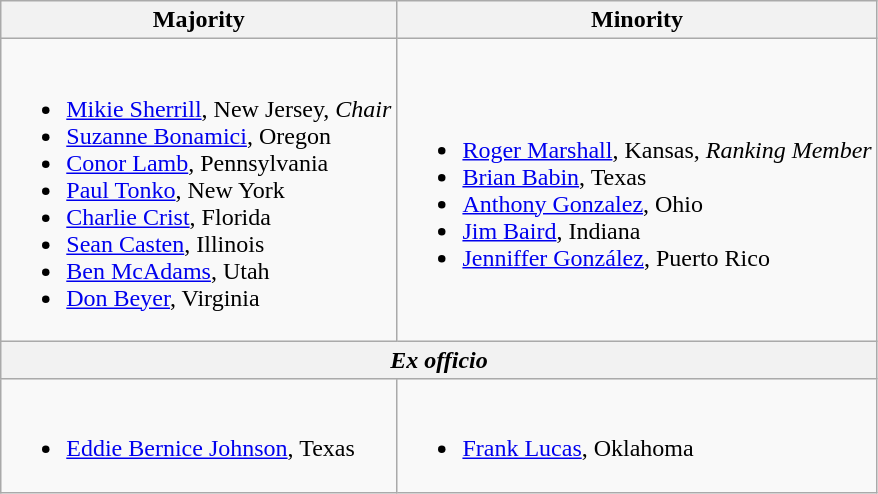<table class=wikitable>
<tr>
<th>Majority</th>
<th>Minority</th>
</tr>
<tr>
<td><br><ul><li><a href='#'>Mikie Sherrill</a>, New Jersey, <em>Chair</em></li><li><a href='#'>Suzanne Bonamici</a>, Oregon</li><li><a href='#'>Conor Lamb</a>, Pennsylvania</li><li><a href='#'>Paul Tonko</a>, New York</li><li><a href='#'>Charlie Crist</a>, Florida</li><li><a href='#'>Sean Casten</a>, Illinois</li><li><a href='#'>Ben McAdams</a>, Utah</li><li><a href='#'>Don Beyer</a>, Virginia</li></ul></td>
<td><br><ul><li><a href='#'>Roger Marshall</a>, Kansas, <em>Ranking Member</em></li><li><a href='#'>Brian Babin</a>, Texas</li><li><a href='#'>Anthony Gonzalez</a>, Ohio</li><li><a href='#'>Jim Baird</a>, Indiana</li><li><a href='#'>Jenniffer González</a>, Puerto Rico</li></ul></td>
</tr>
<tr>
<th colspan=2><em>Ex officio</em></th>
</tr>
<tr>
<td><br><ul><li><a href='#'>Eddie Bernice Johnson</a>, Texas</li></ul></td>
<td><br><ul><li><a href='#'>Frank Lucas</a>, Oklahoma</li></ul></td>
</tr>
</table>
